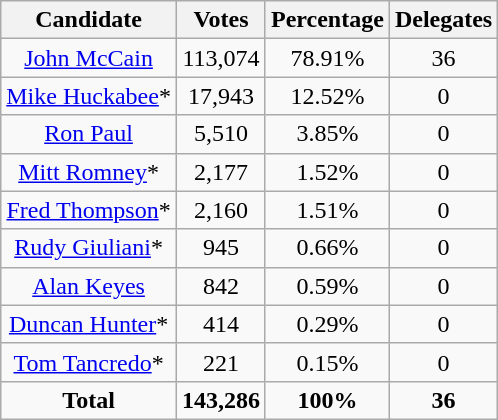<table class="wikitable" style="text-align:center;">
<tr>
<th>Candidate</th>
<th>Votes</th>
<th>Percentage</th>
<th>Delegates</th>
</tr>
<tr>
<td><a href='#'>John McCain</a></td>
<td>113,074</td>
<td>78.91%</td>
<td>36</td>
</tr>
<tr>
<td><a href='#'>Mike Huckabee</a>*</td>
<td>17,943</td>
<td>12.52%</td>
<td>0</td>
</tr>
<tr>
<td><a href='#'>Ron Paul</a></td>
<td>5,510</td>
<td>3.85%</td>
<td>0</td>
</tr>
<tr>
<td><a href='#'>Mitt Romney</a>*</td>
<td>2,177</td>
<td>1.52%</td>
<td>0</td>
</tr>
<tr>
<td><a href='#'>Fred Thompson</a>*</td>
<td>2,160</td>
<td>1.51%</td>
<td>0</td>
</tr>
<tr>
<td><a href='#'>Rudy Giuliani</a>*</td>
<td>945</td>
<td>0.66%</td>
<td>0</td>
</tr>
<tr>
<td><a href='#'>Alan Keyes</a></td>
<td>842</td>
<td>0.59%</td>
<td>0</td>
</tr>
<tr>
<td><a href='#'>Duncan Hunter</a>*</td>
<td>414</td>
<td>0.29%</td>
<td>0</td>
</tr>
<tr>
<td><a href='#'>Tom Tancredo</a>*</td>
<td>221</td>
<td>0.15%</td>
<td>0</td>
</tr>
<tr>
<td><strong>Total</strong></td>
<td><strong>143,286</strong></td>
<td><strong>100%</strong></td>
<td><strong>36</strong></td>
</tr>
</table>
